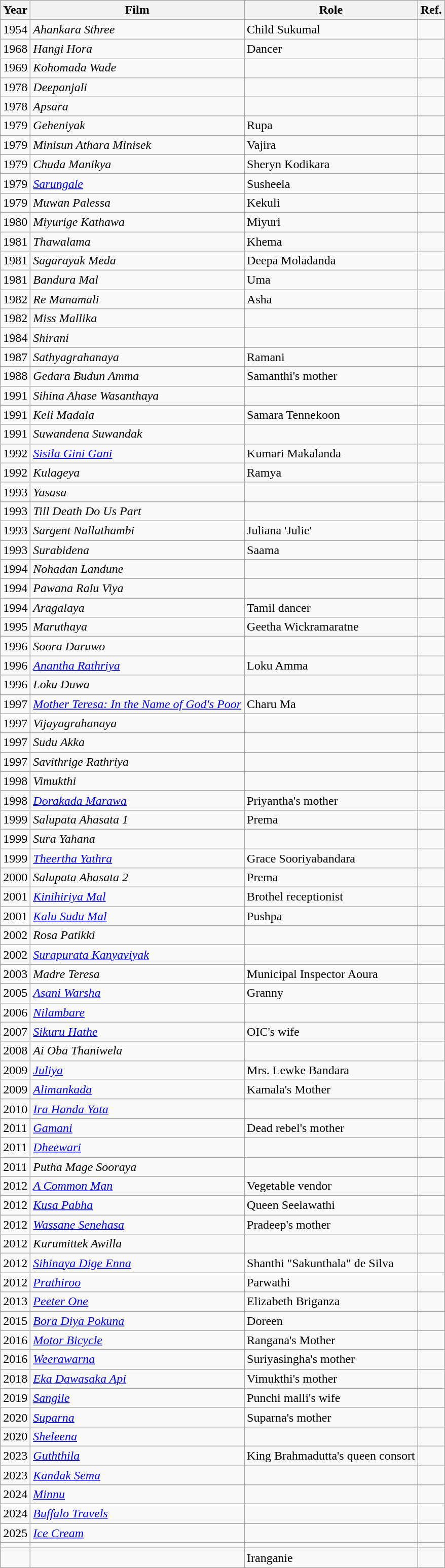<table class="wikitable">
<tr>
<th>Year</th>
<th>Film</th>
<th>Role</th>
<th>Ref.</th>
</tr>
<tr>
<td>1954</td>
<td><em>Ahankara Sthree</em></td>
<td>Child Sukumal</td>
<td></td>
</tr>
<tr>
<td>1968</td>
<td><em>Hangi Hora</em></td>
<td>Dancer</td>
<td></td>
</tr>
<tr>
<td>1969</td>
<td><em>Kohomada Wade</em></td>
<td></td>
<td></td>
</tr>
<tr>
<td>1978</td>
<td><em>Deepanjali</em></td>
<td></td>
<td></td>
</tr>
<tr>
<td>1978</td>
<td><em>Apsara</em></td>
<td></td>
<td></td>
</tr>
<tr>
<td>1979</td>
<td><em>Geheniyak</em></td>
<td>Rupa</td>
<td></td>
</tr>
<tr>
<td>1979</td>
<td><em>Minisun Athara Minisek</em></td>
<td>Vajira</td>
<td></td>
</tr>
<tr>
<td>1979</td>
<td><em>Chuda Manikya</em></td>
<td>Sheryn Kodikara</td>
<td></td>
</tr>
<tr>
<td>1979</td>
<td><em><a href='#'>Sarungale</a></em></td>
<td>Susheela</td>
<td></td>
</tr>
<tr>
<td>1979</td>
<td><em>Muwan Palessa</em></td>
<td>Kekuli</td>
<td></td>
</tr>
<tr>
<td>1980</td>
<td><em>Miyurige Kathawa</em></td>
<td>Miyuri</td>
<td></td>
</tr>
<tr>
<td>1981</td>
<td><em>Thawalama</em></td>
<td>Khema</td>
<td></td>
</tr>
<tr>
<td>1981</td>
<td><em>Sagarayak Meda</em></td>
<td>Deepa Moladanda</td>
<td></td>
</tr>
<tr>
<td>1981</td>
<td><em>Bandura Mal</em></td>
<td>Uma</td>
<td></td>
</tr>
<tr>
<td>1982</td>
<td><em>Re Manamali</em></td>
<td>Asha</td>
<td></td>
</tr>
<tr>
<td>1982</td>
<td><em>Miss Mallika</em></td>
<td></td>
<td></td>
</tr>
<tr>
<td>1984</td>
<td><em>Shirani</em></td>
<td></td>
<td></td>
</tr>
<tr>
<td>1987</td>
<td><em>Sathyagrahanaya</em></td>
<td>Ramani</td>
<td></td>
</tr>
<tr>
<td>1988</td>
<td><em>Gedara Budun Amma</em></td>
<td>Samanthi's mother</td>
<td></td>
</tr>
<tr>
<td>1991</td>
<td><em>Sihina Ahase Wasanthaya</em></td>
<td></td>
<td></td>
</tr>
<tr>
<td>1991</td>
<td><em>Keli Madala</em></td>
<td>Samara Tennekoon</td>
<td></td>
</tr>
<tr>
<td>1991</td>
<td><em>Suwandena Suwandak</em></td>
<td></td>
<td></td>
</tr>
<tr>
<td>1992</td>
<td><em><a href='#'>Sisila Gini Gani</a></em></td>
<td>Kumari Makalanda</td>
<td></td>
</tr>
<tr>
<td>1992</td>
<td><em>Kulageya</em></td>
<td>Ramya</td>
<td></td>
</tr>
<tr>
<td>1993</td>
<td><em>Yasasa</em></td>
<td></td>
<td></td>
</tr>
<tr>
<td>1993</td>
<td><em>Till Death Do Us Part</em></td>
<td></td>
<td></td>
</tr>
<tr>
<td>1993</td>
<td><em>Sargent Nallathambi</em></td>
<td>Juliana 'Julie'</td>
<td></td>
</tr>
<tr>
<td>1993</td>
<td><em>Surabidena</em></td>
<td>Saama</td>
<td></td>
</tr>
<tr>
<td>1994</td>
<td><em>Nohadan Landune</em></td>
<td></td>
<td></td>
</tr>
<tr>
<td>1994</td>
<td><em>Pawana Ralu Viya</em></td>
<td></td>
<td></td>
</tr>
<tr>
<td>1994</td>
<td><em>Aragalaya</em></td>
<td>Tamil dancer</td>
<td></td>
</tr>
<tr>
<td>1995</td>
<td><em>Maruthaya</em></td>
<td>Geetha Wickramaratne</td>
<td></td>
</tr>
<tr>
<td>1996</td>
<td><em>Soora Daruwo</em></td>
<td></td>
<td></td>
</tr>
<tr>
<td>1996</td>
<td><em><a href='#'>Anantha Rathriya</a></em></td>
<td>Loku Amma</td>
<td></td>
</tr>
<tr>
<td>1996</td>
<td><em>Loku Duwa</em></td>
<td></td>
<td></td>
</tr>
<tr>
<td>1997</td>
<td><em><a href='#'>Mother Teresa: In the Name of God's Poor</a></em></td>
<td>Charu Ma</td>
<td></td>
</tr>
<tr>
<td>1997</td>
<td><em>Vijayagrahanaya</em></td>
<td></td>
<td></td>
</tr>
<tr>
<td>1997</td>
<td><em>Sudu Akka</em></td>
<td></td>
<td></td>
</tr>
<tr>
<td>1997</td>
<td><em>Savithrige Rathriya</em></td>
<td></td>
<td></td>
</tr>
<tr>
<td>1998</td>
<td><em>Vimukthi</em></td>
<td></td>
<td></td>
</tr>
<tr>
<td>1998</td>
<td><em><a href='#'>Dorakada Marawa</a></em></td>
<td>Priyantha's mother</td>
<td></td>
</tr>
<tr>
<td>1999</td>
<td><em>Salupata Ahasata 1</em></td>
<td>Prema</td>
<td></td>
</tr>
<tr>
<td>1999</td>
<td><em>Sura Yahana</em></td>
<td></td>
<td></td>
</tr>
<tr>
<td>1999</td>
<td><em><a href='#'>Theertha Yathra</a></em></td>
<td>Grace Sooriyabandara</td>
<td></td>
</tr>
<tr>
<td>2000</td>
<td><em>Salupata Ahasata 2</em></td>
<td>Prema</td>
<td></td>
</tr>
<tr>
<td>2001</td>
<td><em><a href='#'>Kinihiriya Mal</a></em></td>
<td>Brothel receptionist</td>
<td></td>
</tr>
<tr>
<td>2001</td>
<td><em><a href='#'>Kalu Sudu Mal</a></em></td>
<td>Pushpa</td>
<td></td>
</tr>
<tr>
<td>2002</td>
<td><em>Rosa Patikki</em></td>
<td></td>
<td></td>
</tr>
<tr>
<td>2002</td>
<td><em><a href='#'>Surapurata Kanyaviyak</a></em></td>
<td></td>
<td></td>
</tr>
<tr>
<td>2003</td>
<td><em>Madre Teresa</em></td>
<td>Municipal Inspector Aoura</td>
<td></td>
</tr>
<tr>
<td>2005</td>
<td><em><a href='#'>Asani Warsha</a></em></td>
<td>Granny</td>
<td></td>
</tr>
<tr>
<td>2006</td>
<td><em><a href='#'>Nilambare</a></em></td>
<td></td>
<td></td>
</tr>
<tr>
<td>2007</td>
<td><em><a href='#'>Sikuru Hathe</a></em></td>
<td>OIC's wife</td>
<td></td>
</tr>
<tr>
<td>2008</td>
<td><em>Ai Oba Thaniwela</em></td>
<td></td>
<td></td>
</tr>
<tr>
<td>2009</td>
<td><em><a href='#'>Juliya</a></em></td>
<td>Mrs. Lewke Bandara</td>
<td></td>
</tr>
<tr>
<td>2009</td>
<td><em><a href='#'>Alimankada</a></em></td>
<td>Kamala's Mother</td>
<td></td>
</tr>
<tr>
<td>2010</td>
<td><em><a href='#'>Ira Handa Yata</a></em></td>
<td></td>
<td></td>
</tr>
<tr>
<td>2011</td>
<td><em><a href='#'>Gamani</a></em></td>
<td>Dead rebel's mother</td>
<td></td>
</tr>
<tr>
<td>2011</td>
<td><em><a href='#'>Dheewari</a></em></td>
<td></td>
<td></td>
</tr>
<tr>
<td>2011</td>
<td><em>Putha Mage Sooraya</em></td>
<td></td>
<td></td>
</tr>
<tr>
<td>2012</td>
<td><em><a href='#'>A Common Man</a></em></td>
<td>Vegetable vendor</td>
<td></td>
</tr>
<tr>
<td>2012</td>
<td><em><a href='#'>Kusa Pabha</a></em></td>
<td>Queen Seelawathi</td>
<td></td>
</tr>
<tr>
<td>2012</td>
<td><em><a href='#'>Wassane Senehasa</a></em></td>
<td>Pradeep's mother</td>
<td></td>
</tr>
<tr>
<td>2012</td>
<td><em>Kurumittek Awilla</em></td>
<td></td>
<td></td>
</tr>
<tr>
<td>2012</td>
<td><em><a href='#'>Sihinaya Dige Enna</a></em></td>
<td>Shanthi "Sakunthala" de Silva</td>
<td></td>
</tr>
<tr>
<td>2012</td>
<td><em><a href='#'>Prathiroo</a></em></td>
<td>Parwathi</td>
<td></td>
</tr>
<tr>
<td>2013</td>
<td><em><a href='#'>Peeter One</a></em></td>
<td>Elizabeth Briganza</td>
<td></td>
</tr>
<tr>
<td>2015</td>
<td><em><a href='#'>Bora Diya Pokuna</a></em></td>
<td>Doreen</td>
<td></td>
</tr>
<tr>
<td>2016</td>
<td><em><a href='#'>Motor Bicycle</a></em></td>
<td>Rangana's Mother</td>
<td></td>
</tr>
<tr>
<td>2016</td>
<td><em><a href='#'>Weerawarna</a></em></td>
<td>Suriyasingha's mother</td>
<td></td>
</tr>
<tr>
<td>2018</td>
<td><em><a href='#'>Eka Dawasaka Api</a></em></td>
<td>Vimukthi's mother</td>
<td></td>
</tr>
<tr>
<td>2019</td>
<td><em><a href='#'>Sangile</a></em></td>
<td>Punchi malli's wife</td>
<td></td>
</tr>
<tr>
<td>2020</td>
<td><em><a href='#'>Suparna</a></em></td>
<td>Suparna's mother</td>
<td></td>
</tr>
<tr>
<td>2020</td>
<td><em><a href='#'>Sheleena</a></em></td>
<td></td>
<td></td>
</tr>
<tr>
<td>2023</td>
<td><em><a href='#'>Guththila</a></em></td>
<td>King Brahmadutta's queen consort</td>
<td></td>
</tr>
<tr>
<td>2023</td>
<td><em><a href='#'>Kandak Sema</a></em></td>
<td></td>
<td></td>
</tr>
<tr>
<td>2024</td>
<td><em><a href='#'>Minnu</a></em></td>
<td></td>
<td></td>
</tr>
<tr>
<td>2024</td>
<td><em><a href='#'>Buffalo Travels</a></em></td>
<td></td>
<td></td>
</tr>
<tr>
<td>2025</td>
<td><em><a href='#'>Ice Cream</a></em></td>
<td></td>
<td></td>
</tr>
<tr>
<td></td>
<td></td>
<td></td>
<td></td>
</tr>
<tr>
<td></td>
<td></td>
<td>Iranganie</td>
<td></td>
</tr>
</table>
